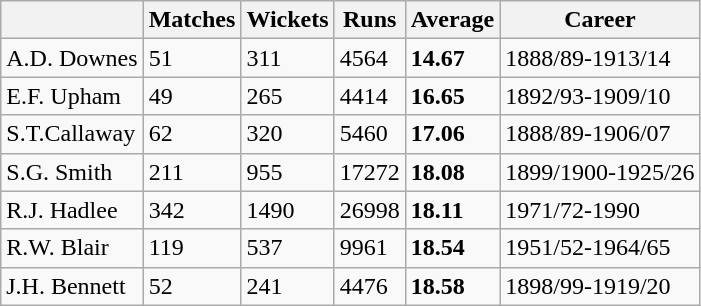<table class="wikitable">
<tr>
<th></th>
<th>Matches</th>
<th>Wickets</th>
<th>Runs</th>
<th>Average</th>
<th>Career</th>
</tr>
<tr>
<td>A.D. Downes</td>
<td>51</td>
<td>311</td>
<td>4564</td>
<td><strong>14.67</strong></td>
<td>1888/89-1913/14</td>
</tr>
<tr>
<td>E.F. Upham</td>
<td>49</td>
<td>265</td>
<td>4414</td>
<td><strong>16.65</strong></td>
<td>1892/93-1909/10</td>
</tr>
<tr>
<td>S.T.Callaway</td>
<td>62</td>
<td>320</td>
<td>5460</td>
<td><strong>17.06</strong></td>
<td>1888/89-1906/07</td>
</tr>
<tr>
<td>S.G. Smith</td>
<td>211</td>
<td>955</td>
<td>17272</td>
<td><strong>18.08</strong></td>
<td>1899/1900-1925/26</td>
</tr>
<tr>
<td>R.J. Hadlee</td>
<td>342</td>
<td>1490</td>
<td>26998</td>
<td><strong>18.11</strong></td>
<td>1971/72-1990</td>
</tr>
<tr>
<td>R.W. Blair</td>
<td>119</td>
<td>537</td>
<td>9961</td>
<td><strong>18.54</strong></td>
<td>1951/52-1964/65</td>
</tr>
<tr>
<td>J.H. Bennett</td>
<td>52</td>
<td>241</td>
<td>4476</td>
<td><strong>18.58</strong></td>
<td>1898/99-1919/20</td>
</tr>
</table>
